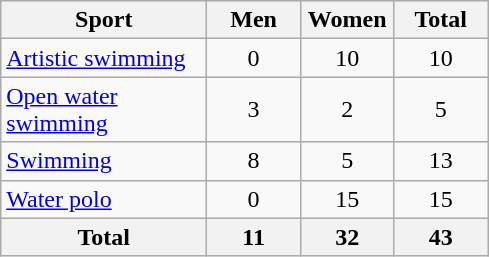<table class="wikitable sortable" style="text-align:center;">
<tr>
<th width=130>Sport</th>
<th width=55>Men</th>
<th width=55>Women</th>
<th width=55>Total</th>
</tr>
<tr>
<td align=left><a href='#'>Artistic swimming</a></td>
<td>0</td>
<td>10</td>
<td>10</td>
</tr>
<tr>
<td align=left><a href='#'>Open water swimming</a></td>
<td>3</td>
<td>2</td>
<td>5</td>
</tr>
<tr>
<td align=left><a href='#'>Swimming</a></td>
<td>8</td>
<td>5</td>
<td>13</td>
</tr>
<tr>
<td align=left><a href='#'>Water polo</a></td>
<td>0</td>
<td>15</td>
<td>15</td>
</tr>
<tr>
<th>Total</th>
<th>11</th>
<th>32</th>
<th><strong>43</strong></th>
</tr>
</table>
